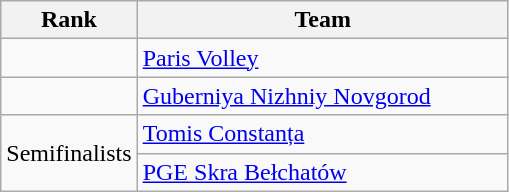<table class="wikitable" style="text-align: center;">
<tr>
<th width=40>Rank</th>
<th width=240>Team</th>
</tr>
<tr align=center>
<td></td>
<td style="text-align:left;"> <a href='#'>Paris Volley</a></td>
</tr>
<tr align=center>
<td></td>
<td style="text-align:left;"> <a href='#'>Guberniya Nizhniy Novgorod</a></td>
</tr>
<tr align=center>
<td rowspan=2>Semifinalists</td>
<td style="text-align:left;"> <a href='#'>Tomis Constanța</a></td>
</tr>
<tr align=center>
<td style="text-align:left;"> <a href='#'>PGE Skra Bełchatów</a></td>
</tr>
</table>
